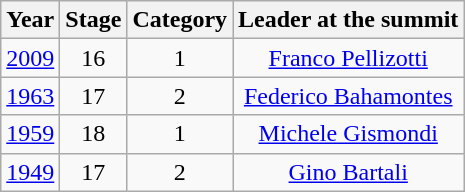<table class="wikitable" style="text-align: center;">
<tr>
<th>Year</th>
<th>Stage</th>
<th>Category</th>
<th>Leader at the summit</th>
</tr>
<tr>
<td><a href='#'>2009</a></td>
<td>16</td>
<td>1</td>
<td><a href='#'>Franco Pellizotti</a></td>
</tr>
<tr>
<td><a href='#'>1963</a></td>
<td>17</td>
<td>2</td>
<td><a href='#'>Federico Bahamontes</a></td>
</tr>
<tr>
<td><a href='#'>1959</a></td>
<td>18</td>
<td>1</td>
<td><a href='#'>Michele Gismondi</a></td>
</tr>
<tr>
<td><a href='#'>1949</a></td>
<td>17</td>
<td>2</td>
<td><a href='#'>Gino Bartali</a></td>
</tr>
</table>
